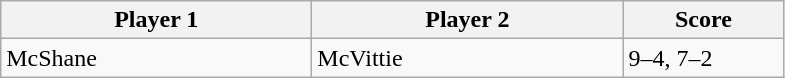<table class="wikitable" style="font-size: 100%">
<tr>
<th width=200>Player 1</th>
<th width=200>Player 2</th>
<th width=100>Score</th>
</tr>
<tr>
<td>McShane</td>
<td>McVittie</td>
<td>9–4, 7–2</td>
</tr>
</table>
